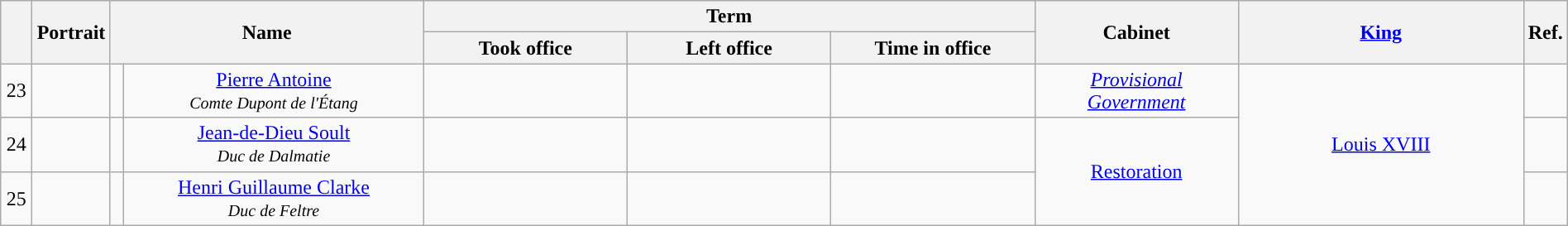<table class="wikitable" style="text-align:center; width:100%">
<tr>
<th style="width:2%" rowspan=2></th>
<th style="width:5%" rowspan=2>Portrait</th>
<th style="width:20%" rowspan=2, colspan=2>Name</th>
<th colspan=3>Term</th>
<th style="width:13%" rowspan=2>Cabinet</th>
<th rowspan=2><a href='#'>King</a></th>
<th style="width:2%" rowspan=2>Ref.</th>
</tr>
<tr>
<th style="width:13%">Took office</th>
<th style="width:13%">Left office</th>
<th style="width:13%">Time in office</th>
</tr>
<tr>
<td rowspan=2>23</td>
<td rowspan=2></td>
<td rowspan=2 style="background:"></td>
<td rowspan=2><a href='#'>Pierre Antoine</a><br><small><em>Comte Dupont de l'Étang</em></small></td>
<td rowspan=2></td>
<td rowspan=2></td>
<td rowspan=2></td>
<td><a href='#'><em>Provisional Government</em></a></td>
<td rowspan=4><a href='#'>Louis XVIII</a></td>
<td rowspan=2></td>
</tr>
<tr>
<td rowspan=3><a href='#'>Restoration</a></td>
</tr>
<tr>
<td>24</td>
<td></td>
<td style="background:"></td>
<td><a href='#'>Jean-de-Dieu Soult</a><br><small><em>Duc de Dalmatie</em></small></td>
<td></td>
<td></td>
<td></td>
<td></td>
</tr>
<tr>
<td>25</td>
<td></td>
<td style="background:"></td>
<td><a href='#'>Henri Guillaume Clarke</a><br><small><em>Duc de Feltre</em></small></td>
<td></td>
<td></td>
<td></td>
<td></td>
</tr>
</table>
